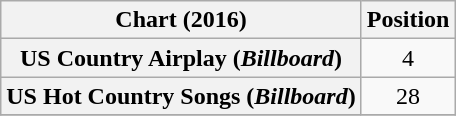<table class="wikitable sortable plainrowheaders" style="text-align:center">
<tr>
<th scope="col">Chart (2016)</th>
<th scope="col">Position</th>
</tr>
<tr>
<th scope="row">US Country Airplay (<em>Billboard</em>)</th>
<td>4</td>
</tr>
<tr>
<th scope="row">US Hot Country Songs (<em>Billboard</em>)</th>
<td>28</td>
</tr>
<tr>
</tr>
</table>
